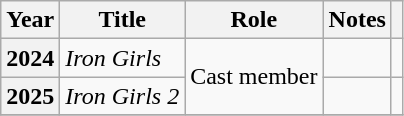<table class="wikitable sortable plainrowheaders">
<tr>
<th scope"col">Year</th>
<th scope="col">Title</th>
<th scope="col">Role</th>
<th scope="col">Notes</th>
<th scope="col" class="unsortable"></th>
</tr>
<tr>
<th scope="row">2024</th>
<td><em>Iron Girls</em></td>
<td rowspan="2">Cast member</td>
<td></td>
<td style="text-align:center"></td>
</tr>
<tr>
<th scope="row">2025</th>
<td><em>Iron Girls 2</em></td>
<td></td>
<td style="text-align:center"></td>
</tr>
<tr>
</tr>
</table>
